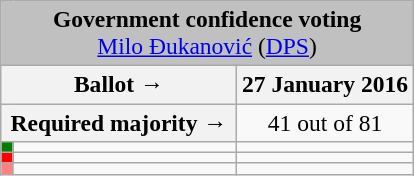<table class="wikitable" style="text-align:center; font-size:98%;">
<tr>
<td colspan="3" align="center" bgcolor="#C0C0C0"><strong>Government confidence voting</strong><br><a href='#'>Milo Đukanović</a> (<a href='#'>DPS</a>)</td>
</tr>
<tr>
<th colspan="2" style="width:150px;">Ballot →</th>
<th>27 January 2016</th>
</tr>
<tr>
<th colspan="2">Required majority →</th>
<td>41 out of 81</td>
</tr>
<tr>
<th style="width:1px; background:green;"></th>
<td style="text-align:left;"></td>
<td></td>
</tr>
<tr>
<th style="background:red;"></th>
<td style="text-align:left;"></td>
<td></td>
</tr>
<tr>
<th style="background:#ff8080;"></th>
<td style="text-align:left;"></td>
<td></td>
</tr>
</table>
